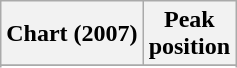<table class="wikitable plainrowheaders" style="text-align:center">
<tr>
<th scope="col">Chart (2007)</th>
<th scope="col">Peak<br>position</th>
</tr>
<tr>
</tr>
<tr>
</tr>
</table>
